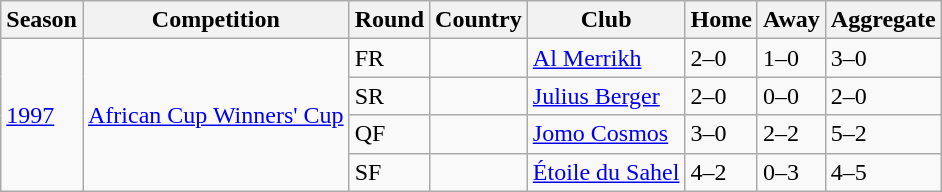<table class=wikitable>
<tr>
<th>Season</th>
<th>Competition</th>
<th>Round</th>
<th>Country</th>
<th>Club</th>
<th>Home</th>
<th>Away</th>
<th>Aggregate</th>
</tr>
<tr>
<td rowspan=4><a href='#'>1997</a></td>
<td rowspan=4><a href='#'>African Cup Winners' Cup</a></td>
<td>FR</td>
<td></td>
<td><a href='#'>Al Merrikh</a></td>
<td>2–0</td>
<td>1–0</td>
<td>3–0</td>
</tr>
<tr>
<td>SR</td>
<td></td>
<td><a href='#'>Julius Berger</a></td>
<td>2–0</td>
<td>0–0</td>
<td>2–0</td>
</tr>
<tr>
<td>QF</td>
<td></td>
<td><a href='#'>Jomo Cosmos</a></td>
<td>3–0</td>
<td>2–2</td>
<td>5–2</td>
</tr>
<tr>
<td>SF</td>
<td></td>
<td><a href='#'>Étoile du Sahel</a></td>
<td>4–2</td>
<td>0–3</td>
<td>4–5</td>
</tr>
</table>
